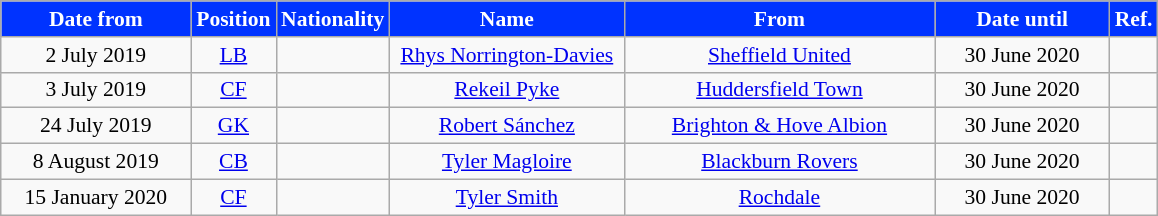<table class="wikitable"  style="text-align:center; font-size:90%; ">
<tr>
<th style="background:#03f; color:#fff; width:120px;">Date from</th>
<th style="background:#03f; color:#fff; width:50px;">Position</th>
<th style="background:#03f; color:#fff; width:50px;">Nationality</th>
<th style="background:#03f; color:#fff; width:150px;">Name</th>
<th style="background:#03f; color:#fff; width:200px;">From</th>
<th style="background:#03f; color:#fff; width:110px;">Date until</th>
<th style="background:#03f; color:#fff; width:25px;">Ref.</th>
</tr>
<tr>
<td>2 July 2019</td>
<td><a href='#'>LB</a></td>
<td></td>
<td><a href='#'>Rhys Norrington-Davies</a></td>
<td> <a href='#'>Sheffield United</a></td>
<td>30 June 2020</td>
<td></td>
</tr>
<tr>
<td>3 July 2019</td>
<td><a href='#'>CF</a></td>
<td></td>
<td><a href='#'>Rekeil Pyke</a></td>
<td> <a href='#'>Huddersfield Town</a></td>
<td>30 June 2020</td>
<td></td>
</tr>
<tr>
<td>24 July 2019</td>
<td><a href='#'>GK</a></td>
<td></td>
<td><a href='#'>Robert Sánchez</a></td>
<td> <a href='#'>Brighton & Hove Albion</a></td>
<td>30 June 2020</td>
<td></td>
</tr>
<tr>
<td>8 August 2019</td>
<td><a href='#'>CB</a></td>
<td></td>
<td><a href='#'>Tyler Magloire</a></td>
<td> <a href='#'>Blackburn Rovers</a></td>
<td>30 June 2020</td>
<td></td>
</tr>
<tr>
<td>15 January 2020</td>
<td><a href='#'>CF</a></td>
<td></td>
<td><a href='#'>Tyler Smith</a></td>
<td> <a href='#'>Rochdale</a></td>
<td>30 June 2020</td>
<td></td>
</tr>
</table>
